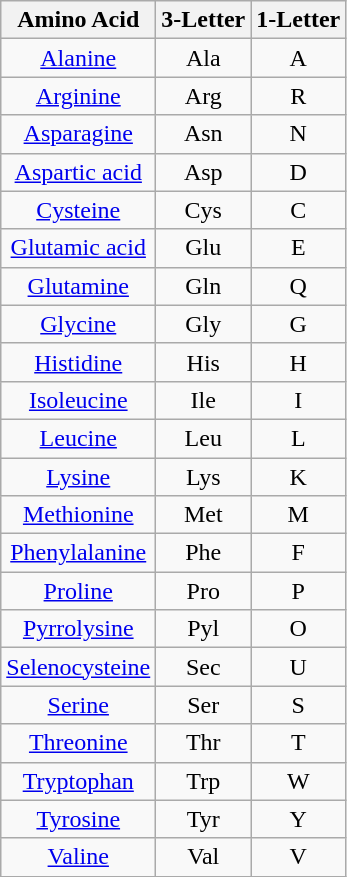<table class="wikitable sortable">
<tr>
<th>Amino Acid</th>
<th>3-Letter</th>
<th>1-Letter</th>
</tr>
<tr style="text-align:center;">
<td><a href='#'>Alanine</a></td>
<td>Ala</td>
<td>A</td>
</tr>
<tr style="text-align:center;">
<td><a href='#'>Arginine</a></td>
<td>Arg</td>
<td>R</td>
</tr>
<tr style="text-align:center;">
<td><a href='#'>Asparagine</a></td>
<td>Asn</td>
<td>N</td>
</tr>
<tr style="text-align:center;">
<td><a href='#'>Aspartic acid</a></td>
<td>Asp</td>
<td>D</td>
</tr>
<tr style="text-align:center;">
<td><a href='#'>Cysteine</a></td>
<td>Cys</td>
<td>C</td>
</tr>
<tr style="text-align:center;">
<td><a href='#'>Glutamic acid</a></td>
<td>Glu</td>
<td>E</td>
</tr>
<tr style="text-align:center;">
<td><a href='#'>Glutamine</a></td>
<td>Gln</td>
<td>Q</td>
</tr>
<tr style="text-align:center;">
<td><a href='#'>Glycine</a></td>
<td>Gly</td>
<td>G</td>
</tr>
<tr style="text-align:center;">
<td><a href='#'>Histidine</a></td>
<td>His</td>
<td>H</td>
</tr>
<tr style="text-align:center;">
<td><a href='#'>Isoleucine</a></td>
<td>Ile</td>
<td>I</td>
</tr>
<tr style="text-align:center;">
<td><a href='#'>Leucine</a></td>
<td>Leu</td>
<td>L</td>
</tr>
<tr style="text-align:center;">
<td><a href='#'>Lysine</a></td>
<td>Lys</td>
<td>K</td>
</tr>
<tr style="text-align:center;">
<td><a href='#'>Methionine</a></td>
<td>Met</td>
<td>M</td>
</tr>
<tr style="text-align:center;">
<td><a href='#'>Phenylalanine</a></td>
<td>Phe</td>
<td>F</td>
</tr>
<tr style="text-align:center;">
<td><a href='#'>Proline</a></td>
<td>Pro</td>
<td>P</td>
</tr>
<tr style="text-align:center;">
<td><a href='#'>Pyrrolysine</a></td>
<td>Pyl</td>
<td>O</td>
</tr>
<tr style="text-align:center;">
<td><a href='#'>Selenocysteine</a></td>
<td>Sec</td>
<td>U</td>
</tr>
<tr style="text-align:center;">
<td><a href='#'>Serine</a></td>
<td>Ser</td>
<td>S</td>
</tr>
<tr style="text-align:center;">
<td><a href='#'>Threonine</a></td>
<td>Thr</td>
<td>T</td>
</tr>
<tr style="text-align:center;">
<td><a href='#'>Tryptophan</a></td>
<td>Trp</td>
<td>W</td>
</tr>
<tr style="text-align:center;">
<td><a href='#'>Tyrosine</a></td>
<td>Tyr</td>
<td>Y</td>
</tr>
<tr style="text-align:center;">
<td><a href='#'>Valine</a></td>
<td>Val</td>
<td>V</td>
</tr>
</table>
